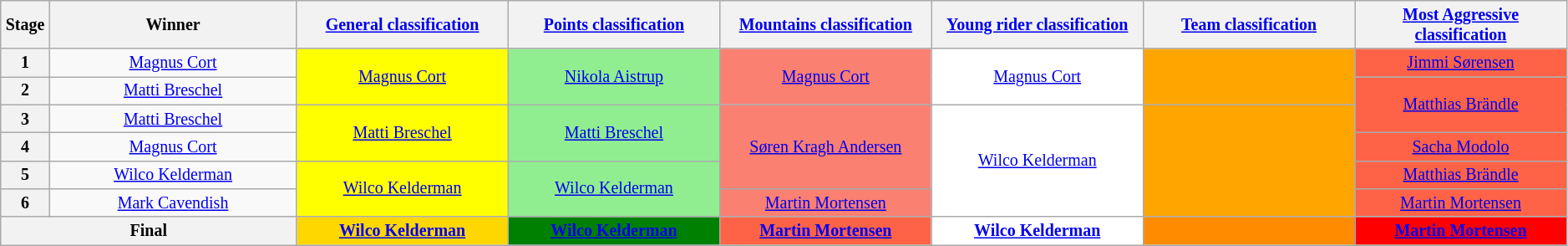<table class="wikitable" style="text-align: center; font-size:smaller;">
<tr>
<th style="width:1%;">Stage</th>
<th style="width:14%;">Winner</th>
<th style="width:12%;"><a href='#'>General classification</a><br></th>
<th style="width:12%;"><a href='#'>Points classification</a><br></th>
<th style="width:12%;"><a href='#'>Mountains classification</a><br></th>
<th style="width:12%;"><a href='#'>Young rider classification</a><br></th>
<th style="width:12%;"><a href='#'>Team classification</a></th>
<th style="width:12%;"><a href='#'>Most Aggressive classification</a></th>
</tr>
<tr>
<th>1</th>
<td><a href='#'>Magnus Cort</a></td>
<td style="background:yellow;" rowspan=2><a href='#'>Magnus Cort</a></td>
<td style="background:lightgreen;" rowspan=2><a href='#'>Nikola Aistrup</a></td>
<td style="background:salmon;" rowspan=2><a href='#'>Magnus Cort</a></td>
<td style="background:white ;" rowspan=2><a href='#'>Magnus Cort</a></td>
<td style="background:orange;" rowspan=2></td>
<td style="background:tomato;"><a href='#'>Jimmi Sørensen</a></td>
</tr>
<tr>
<th>2</th>
<td><a href='#'>Matti Breschel</a></td>
<td style="background:tomato;" rowspan=2><a href='#'>Matthias Brändle</a></td>
</tr>
<tr>
<th>3</th>
<td><a href='#'>Matti Breschel</a></td>
<td style="background:yellow;" rowspan=2><a href='#'>Matti Breschel</a></td>
<td style="background:lightgreen;" rowspan=2><a href='#'>Matti Breschel</a></td>
<td style="background:salmon;" rowspan=3><a href='#'>Søren Kragh Andersen</a></td>
<td style="background:white;" rowspan=4><a href='#'>Wilco Kelderman</a></td>
<td style="background:orange;" rowspan=4></td>
</tr>
<tr>
<th>4</th>
<td><a href='#'>Magnus Cort</a></td>
<td style="background:tomato;"><a href='#'>Sacha Modolo</a></td>
</tr>
<tr>
<th>5</th>
<td><a href='#'>Wilco Kelderman</a></td>
<td style="background:yellow;" rowspan=2><a href='#'>Wilco Kelderman</a></td>
<td style="background:lightgreen;" rowspan=2><a href='#'>Wilco Kelderman</a></td>
<td style="background:tomato;"><a href='#'>Matthias Brändle</a></td>
</tr>
<tr>
<th>6</th>
<td><a href='#'>Mark Cavendish</a></td>
<td style="background:salmon;"><a href='#'>Martin Mortensen</a></td>
<td style="background:tomato;"><a href='#'>Martin Mortensen</a></td>
</tr>
<tr>
<th colspan=2><strong>Final</strong></th>
<th style="background:gold;"><a href='#'>Wilco Kelderman</a></th>
<th style="background:green;"><a href='#'>Wilco Kelderman</a></th>
<th style="background:tomato;"><a href='#'>Martin Mortensen</a></th>
<th style="background:white;"><a href='#'>Wilco Kelderman</a></th>
<th style="background:darkorange;"></th>
<th style="background:red;"><a href='#'>Martin Mortensen</a></th>
</tr>
</table>
